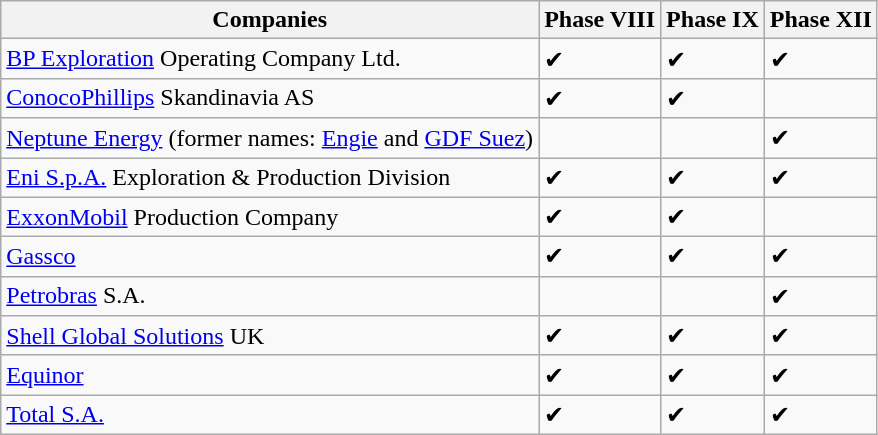<table class="wikitable">
<tr>
<th>Companies</th>
<th>Phase VIII</th>
<th>Phase IX</th>
<th>Phase XII</th>
</tr>
<tr>
<td><a href='#'>BP Exploration</a> Operating Company Ltd.</td>
<td>✔</td>
<td>✔</td>
<td>✔</td>
</tr>
<tr>
<td><a href='#'>ConocoPhillips</a> Skandinavia AS</td>
<td>✔</td>
<td>✔</td>
<td></td>
</tr>
<tr>
<td><a href='#'>Neptune Energy</a> (former names: <a href='#'>Engie</a> and <a href='#'>GDF Suez</a>)</td>
<td></td>
<td></td>
<td>✔</td>
</tr>
<tr>
<td><a href='#'>Eni S.p.A.</a> Exploration & Production Division</td>
<td>✔</td>
<td>✔</td>
<td>✔</td>
</tr>
<tr>
<td><a href='#'>ExxonMobil</a> Production Company</td>
<td>✔</td>
<td>✔</td>
<td></td>
</tr>
<tr>
<td><a href='#'>Gassco</a></td>
<td>✔</td>
<td>✔</td>
<td>✔</td>
</tr>
<tr>
<td><a href='#'>Petrobras</a> S.A.</td>
<td></td>
<td></td>
<td>✔</td>
</tr>
<tr>
<td><a href='#'>Shell Global Solutions</a> UK</td>
<td>✔</td>
<td>✔</td>
<td>✔</td>
</tr>
<tr>
<td><a href='#'>Equinor</a></td>
<td>✔</td>
<td>✔</td>
<td>✔</td>
</tr>
<tr>
<td><a href='#'>Total S.A.</a></td>
<td>✔</td>
<td>✔</td>
<td>✔</td>
</tr>
</table>
